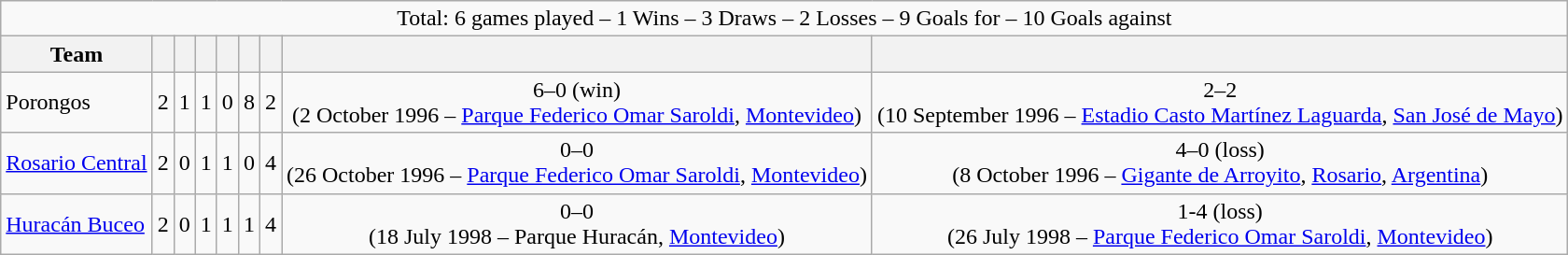<table class="wikitable" style="text-align: center;">
<tr>
<td colspan=9>Total: 6 games played – 1 Wins – 3 Draws – 2 Losses – 9 Goals for – 10 Goals against</td>
</tr>
<tr>
<th>Team</th>
<th></th>
<th></th>
<th></th>
<th></th>
<th></th>
<th></th>
<th></th>
<th></th>
</tr>
<tr>
<td align="left"> Porongos</td>
<td>2</td>
<td>1</td>
<td>1</td>
<td>0</td>
<td>8</td>
<td>2</td>
<td>6–0 (win) <br>(2 October 1996 – <a href='#'>Parque Federico Omar Saroldi</a>, <a href='#'>Montevideo</a>)</td>
<td>2–2 <br>(10 September 1996 – <a href='#'>Estadio Casto Martínez Laguarda</a>, <a href='#'>San José de Mayo</a>)</td>
</tr>
<tr>
<td align="left"> <a href='#'>Rosario Central</a></td>
<td>2</td>
<td>0</td>
<td>1</td>
<td>1</td>
<td>0</td>
<td>4</td>
<td>0–0 <br>(26 October 1996 – <a href='#'>Parque Federico Omar Saroldi</a>, <a href='#'>Montevideo</a>)</td>
<td>4–0 (loss) <br>(8 October 1996 – <a href='#'>Gigante de Arroyito</a>, <a href='#'>Rosario</a>, <a href='#'>Argentina</a>)</td>
</tr>
<tr>
<td align="left"> <a href='#'>Huracán Buceo</a></td>
<td>2</td>
<td>0</td>
<td>1</td>
<td>1</td>
<td>1</td>
<td>4</td>
<td>0–0 <br>(18 July 1998 – Parque Huracán, <a href='#'>Montevideo</a>)</td>
<td>1-4 (loss) <br>(26 July 1998 – <a href='#'>Parque Federico Omar Saroldi</a>, <a href='#'>Montevideo</a>)</td>
</tr>
</table>
